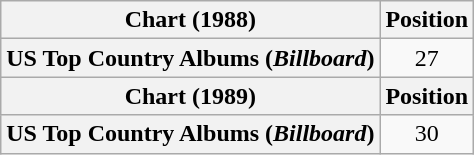<table class="wikitable plainrowheaders" style="text-align:center">
<tr>
<th scope="col">Chart (1988)</th>
<th scope="col">Position</th>
</tr>
<tr>
<th scope="row">US Top Country Albums (<em>Billboard</em>)</th>
<td>27</td>
</tr>
<tr>
<th scope="col">Chart (1989)</th>
<th scope="col">Position</th>
</tr>
<tr>
<th scope="row">US Top Country Albums (<em>Billboard</em>)</th>
<td>30</td>
</tr>
</table>
